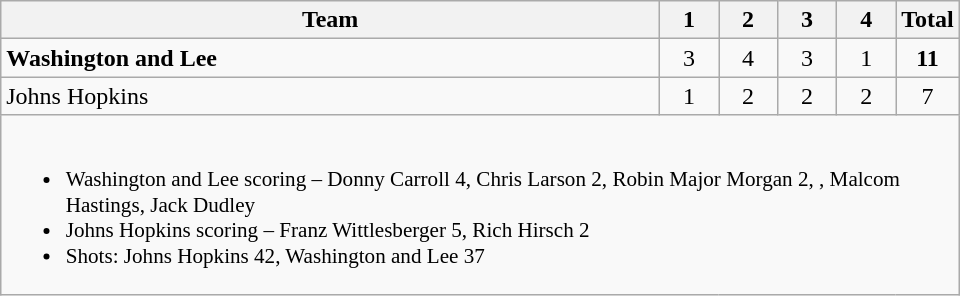<table class="wikitable" style="text-align:center; max-width:40em">
<tr>
<th>Team</th>
<th style="width:2em">1</th>
<th style="width:2em">2</th>
<th style="width:2em">3</th>
<th style="width:2em">4</th>
<th style="width:2em">Total</th>
</tr>
<tr>
<td style="text-align:left"><strong>Washington and Lee</strong></td>
<td>3</td>
<td>4</td>
<td>3</td>
<td>1</td>
<td><strong>11</strong></td>
</tr>
<tr>
<td style="text-align:left">Johns Hopkins</td>
<td>1</td>
<td>2</td>
<td>2</td>
<td>2</td>
<td>7</td>
</tr>
<tr>
<td colspan=6 style="text-align:left; font-size:88%;"><br><ul><li>Washington and Lee scoring – Donny Carroll 4, Chris Larson 2, Robin Major Morgan 2, , Malcom Hastings, Jack Dudley</li><li>Johns Hopkins scoring – Franz Wittlesberger 5, Rich Hirsch 2</li><li>Shots: Johns Hopkins 42, Washington and Lee 37</li></ul></td>
</tr>
</table>
